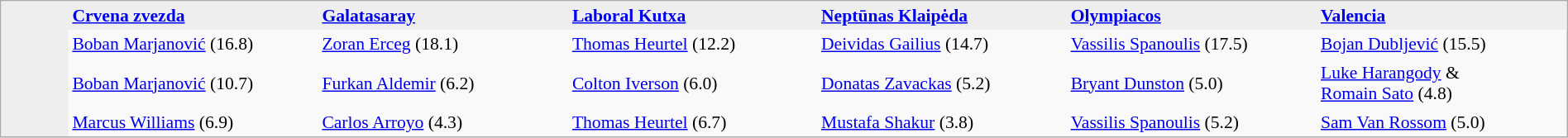<table cellspacing="0" cellpadding="3" style="background-color: #f9f9f9; font-size: 90%; text-align: right; border:1px solid #aaa;">
<tr>
<th width=50 bgcolor=#eee></th>
<th bgcolor=#eee width=200 align=left> <a href='#'>Crvena zvezda</a></th>
<th bgcolor=#eee width=200 align=left> <a href='#'>Galatasaray</a></th>
<th bgcolor=#eee width=200 align=left> <a href='#'>Laboral Kutxa</a></th>
<th bgcolor=#eee width=200 align=left> <a href='#'>Neptūnas Klaipėda</a></th>
<th bgcolor=#eee width=200 align=left> <a href='#'>Olympiacos</a></th>
<th bgcolor=#eee width=200 align=left> <a href='#'>Valencia</a></th>
</tr>
<tr style=>
<td bgcolor=#eee></td>
<td align=left> <a href='#'>Boban Marjanović</a> (16.8)</td>
<td align=left> <a href='#'>Zoran Erceg</a> (18.1)</td>
<td align=left> <a href='#'>Thomas Heurtel</a> (12.2)</td>
<td align=left> <a href='#'>Deividas Gailius</a> (14.7)</td>
<td align=left> <a href='#'>Vassilis Spanoulis</a> (17.5)</td>
<td align=left> <a href='#'>Bojan Dubljević</a> (15.5)</td>
</tr>
<tr style=>
<td bgcolor=#eee></td>
<td align=left> <a href='#'>Boban Marjanović</a> (10.7)</td>
<td align=left> <a href='#'>Furkan Aldemir</a> (6.2)</td>
<td align=left> <a href='#'>Colton Iverson</a> (6.0)</td>
<td align=left> <a href='#'>Donatas Zavackas</a> (5.2)</td>
<td align=left> <a href='#'>Bryant Dunston</a> (5.0)</td>
<td align=left> <a href='#'>Luke Harangody</a> & <br> <a href='#'>Romain Sato</a> (4.8)</td>
</tr>
<tr style=>
<td bgcolor=#eee></td>
<td align=left> <a href='#'>Marcus Williams</a> (6.9)</td>
<td align=left> <a href='#'>Carlos Arroyo</a> (4.3)</td>
<td align=left> <a href='#'>Thomas Heurtel</a> (6.7)</td>
<td align=left> <a href='#'>Mustafa Shakur</a> (3.8)</td>
<td align=left> <a href='#'>Vassilis Spanoulis</a> (5.2)</td>
<td align=left> <a href='#'>Sam Van Rossom</a> (5.0)</td>
</tr>
</table>
